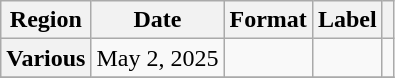<table class="wikitable plainrowheaders">
<tr>
<th scope="col">Region</th>
<th scope="col">Date</th>
<th scope="col">Format</th>
<th scope="col">Label</th>
<th scope="col"></th>
</tr>
<tr>
<th scope="row">Various</th>
<td>May 2, 2025</td>
<td></td>
<td></td>
<td align="center"></td>
</tr>
<tr>
</tr>
</table>
